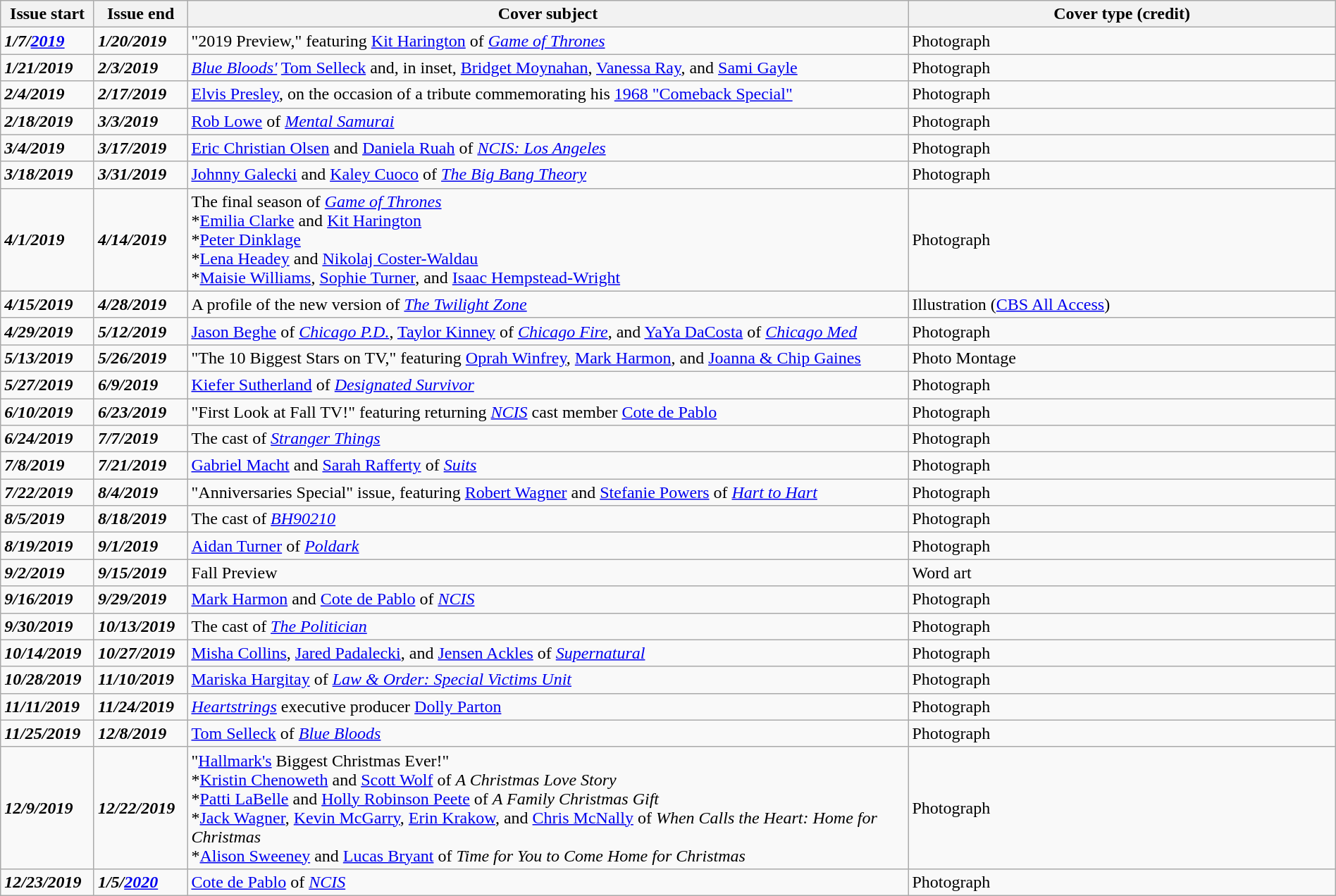<table class="wikitable sortable" width=100% style="font-size:100%;">
<tr>
<th width=7%>Issue start</th>
<th width=7%>Issue end</th>
<th width=54%>Cover subject</th>
<th width=32%>Cover type (credit)</th>
</tr>
<tr>
<td><strong><em>1/7/<a href='#'>2019</a></em></strong></td>
<td><strong><em>1/20/2019</em></strong></td>
<td>"2019 Preview," featuring <a href='#'>Kit Harington</a> of <em><a href='#'>Game of Thrones</a></em></td>
<td>Photograph</td>
</tr>
<tr>
<td><strong><em>1/21/2019</em></strong></td>
<td><strong><em>2/3/2019</em></strong></td>
<td><em><a href='#'>Blue Bloods'</a></em> <a href='#'>Tom Selleck</a> and, in inset, <a href='#'>Bridget Moynahan</a>, <a href='#'>Vanessa Ray</a>, and <a href='#'>Sami Gayle</a></td>
<td>Photograph</td>
</tr>
<tr>
<td><strong><em>2/4/2019</em></strong></td>
<td><strong><em>2/17/2019</em></strong></td>
<td><a href='#'>Elvis Presley</a>, on the occasion of a tribute commemorating his <a href='#'>1968 "Comeback Special"</a> </td>
<td>Photograph</td>
</tr>
<tr>
<td><strong><em>2/18/2019</em></strong></td>
<td><strong><em>3/3/2019</em></strong></td>
<td><a href='#'>Rob Lowe</a> of <em><a href='#'>Mental Samurai</a></em></td>
<td>Photograph</td>
</tr>
<tr>
<td><strong><em>3/4/2019</em></strong></td>
<td><strong><em>3/17/2019</em></strong></td>
<td><a href='#'>Eric Christian Olsen</a> and <a href='#'>Daniela Ruah</a> of <em><a href='#'>NCIS: Los Angeles</a></em></td>
<td>Photograph</td>
</tr>
<tr>
<td><strong><em>3/18/2019</em></strong></td>
<td><strong><em>3/31/2019</em></strong></td>
<td><a href='#'>Johnny Galecki</a> and <a href='#'>Kaley Cuoco</a> of <em><a href='#'>The Big Bang Theory</a></em></td>
<td>Photograph</td>
</tr>
<tr>
<td><strong><em>4/1/2019</em></strong></td>
<td><strong><em>4/14/2019</em></strong></td>
<td>The final season of <em><a href='#'>Game of Thrones</a></em> <br>*<a href='#'>Emilia Clarke</a> and <a href='#'>Kit Harington</a><br>*<a href='#'>Peter Dinklage</a><br>*<a href='#'>Lena Headey</a> and <a href='#'>Nikolaj Coster-Waldau</a><br>*<a href='#'>Maisie Williams</a>, <a href='#'>Sophie Turner</a>, and <a href='#'>Isaac Hempstead-Wright</a></td>
<td>Photograph</td>
</tr>
<tr>
<td><strong><em>4/15/2019</em></strong></td>
<td><strong><em>4/28/2019</em></strong></td>
<td>A profile of the new version of <em><a href='#'>The Twilight Zone</a></em></td>
<td>Illustration (<a href='#'>CBS All Access</a>)</td>
</tr>
<tr>
<td><strong><em>4/29/2019</em></strong></td>
<td><strong><em>5/12/2019</em></strong></td>
<td><a href='#'>Jason Beghe</a> of <em><a href='#'>Chicago P.D.</a></em>, <a href='#'>Taylor Kinney</a> of <em><a href='#'>Chicago Fire</a></em>, and <a href='#'>YaYa DaCosta</a> of <em><a href='#'>Chicago Med</a></em></td>
<td>Photograph</td>
</tr>
<tr>
<td><strong><em>5/13/2019</em></strong></td>
<td><strong><em>5/26/2019</em></strong></td>
<td>"The 10 Biggest Stars on TV," featuring <a href='#'>Oprah Winfrey</a>, <a href='#'>Mark Harmon</a>, and <a href='#'>Joanna & Chip Gaines</a></td>
<td>Photo Montage</td>
</tr>
<tr>
<td><strong><em>5/27/2019</em></strong></td>
<td><strong><em>6/9/2019</em></strong></td>
<td><a href='#'>Kiefer Sutherland</a> of <em><a href='#'>Designated Survivor</a></em></td>
<td>Photograph</td>
</tr>
<tr>
<td><strong><em>6/10/2019</em></strong></td>
<td><strong><em>6/23/2019</em></strong></td>
<td>"First Look at Fall TV!" featuring returning <em><a href='#'>NCIS</a></em> cast member <a href='#'>Cote de Pablo</a></td>
<td>Photograph</td>
</tr>
<tr>
<td><strong><em>6/24/2019</em></strong></td>
<td><strong><em>7/7/2019</em></strong></td>
<td>The cast of <em><a href='#'>Stranger Things</a></em></td>
<td>Photograph</td>
</tr>
<tr>
<td><strong><em>7/8/2019</em></strong></td>
<td><strong><em>7/21/2019</em></strong></td>
<td><a href='#'>Gabriel Macht</a> and <a href='#'>Sarah Rafferty</a> of <em><a href='#'>Suits</a></em></td>
<td>Photograph</td>
</tr>
<tr>
<td><strong><em>7/22/2019</em></strong></td>
<td><strong><em>8/4/2019</em></strong></td>
<td>"Anniversaries Special" issue, featuring <a href='#'>Robert Wagner</a> and <a href='#'>Stefanie Powers</a> of <em><a href='#'>Hart to Hart</a></em></td>
<td>Photograph</td>
</tr>
<tr>
<td><strong><em>8/5/2019</em></strong></td>
<td><strong><em>8/18/2019</em></strong></td>
<td>The cast of <em><a href='#'>BH90210</a></em></td>
<td>Photograph</td>
</tr>
<tr>
<td><strong><em>8/19/2019</em></strong></td>
<td><strong><em>9/1/2019</em></strong></td>
<td><a href='#'>Aidan Turner</a> of <em><a href='#'>Poldark</a></em></td>
<td>Photograph</td>
</tr>
<tr>
<td><strong><em>9/2/2019</em></strong></td>
<td><strong><em>9/15/2019</em></strong></td>
<td>Fall Preview</td>
<td>Word art</td>
</tr>
<tr>
<td><strong><em>9/16/2019</em></strong></td>
<td><strong><em>9/29/2019</em></strong></td>
<td><a href='#'>Mark Harmon</a> and <a href='#'>Cote de Pablo</a> of <em><a href='#'>NCIS</a></em></td>
<td>Photograph</td>
</tr>
<tr>
<td><strong><em>9/30/2019</em></strong></td>
<td><strong><em>10/13/2019</em></strong></td>
<td>The cast of <em><a href='#'>The Politician</a></em></td>
<td>Photograph</td>
</tr>
<tr>
<td><strong><em>10/14/2019</em></strong></td>
<td><strong><em>10/27/2019</em></strong></td>
<td><a href='#'>Misha Collins</a>, <a href='#'>Jared Padalecki</a>, and <a href='#'>Jensen Ackles</a> of <em><a href='#'>Supernatural</a></em> </td>
<td>Photograph</td>
</tr>
<tr>
<td><strong><em>10/28/2019</em></strong></td>
<td><strong><em>11/10/2019</em></strong></td>
<td><a href='#'>Mariska Hargitay</a> of <em><a href='#'>Law & Order: Special Victims Unit</a></em></td>
<td>Photograph</td>
</tr>
<tr>
<td><strong><em>11/11/2019</em></strong></td>
<td><strong><em>11/24/2019</em></strong></td>
<td><em><a href='#'>Heartstrings</a></em> executive producer <a href='#'>Dolly Parton</a></td>
<td>Photograph</td>
</tr>
<tr>
<td><strong><em>11/25/2019</em></strong></td>
<td><strong><em>12/8/2019</em></strong></td>
<td><a href='#'>Tom Selleck</a> of <em><a href='#'>Blue Bloods</a></em></td>
<td>Photograph</td>
</tr>
<tr>
<td><strong><em>12/9/2019</em></strong></td>
<td><strong><em>12/22/2019</em></strong></td>
<td>"<a href='#'>Hallmark's</a> Biggest Christmas Ever!" <br>*<a href='#'>Kristin Chenoweth</a> and <a href='#'>Scott Wolf</a> of <em>A Christmas Love Story</em><br>*<a href='#'>Patti LaBelle</a> and <a href='#'>Holly Robinson Peete</a> of <em>A Family Christmas Gift</em><br>*<a href='#'>Jack Wagner</a>, <a href='#'>Kevin McGarry</a>, <a href='#'>Erin Krakow</a>, and <a href='#'>Chris McNally</a> of <em>When Calls the Heart: Home for Christmas</em><br>*<a href='#'>Alison Sweeney</a> and <a href='#'>Lucas Bryant</a> of <em>Time for You to Come Home for Christmas</em></td>
<td>Photograph</td>
</tr>
<tr>
<td><strong><em>12/23/2019</em></strong></td>
<td><strong><em>1/5/<a href='#'>2020</a></em></strong></td>
<td><a href='#'>Cote de Pablo</a> of <em><a href='#'>NCIS</a></em></td>
<td>Photograph</td>
</tr>
</table>
